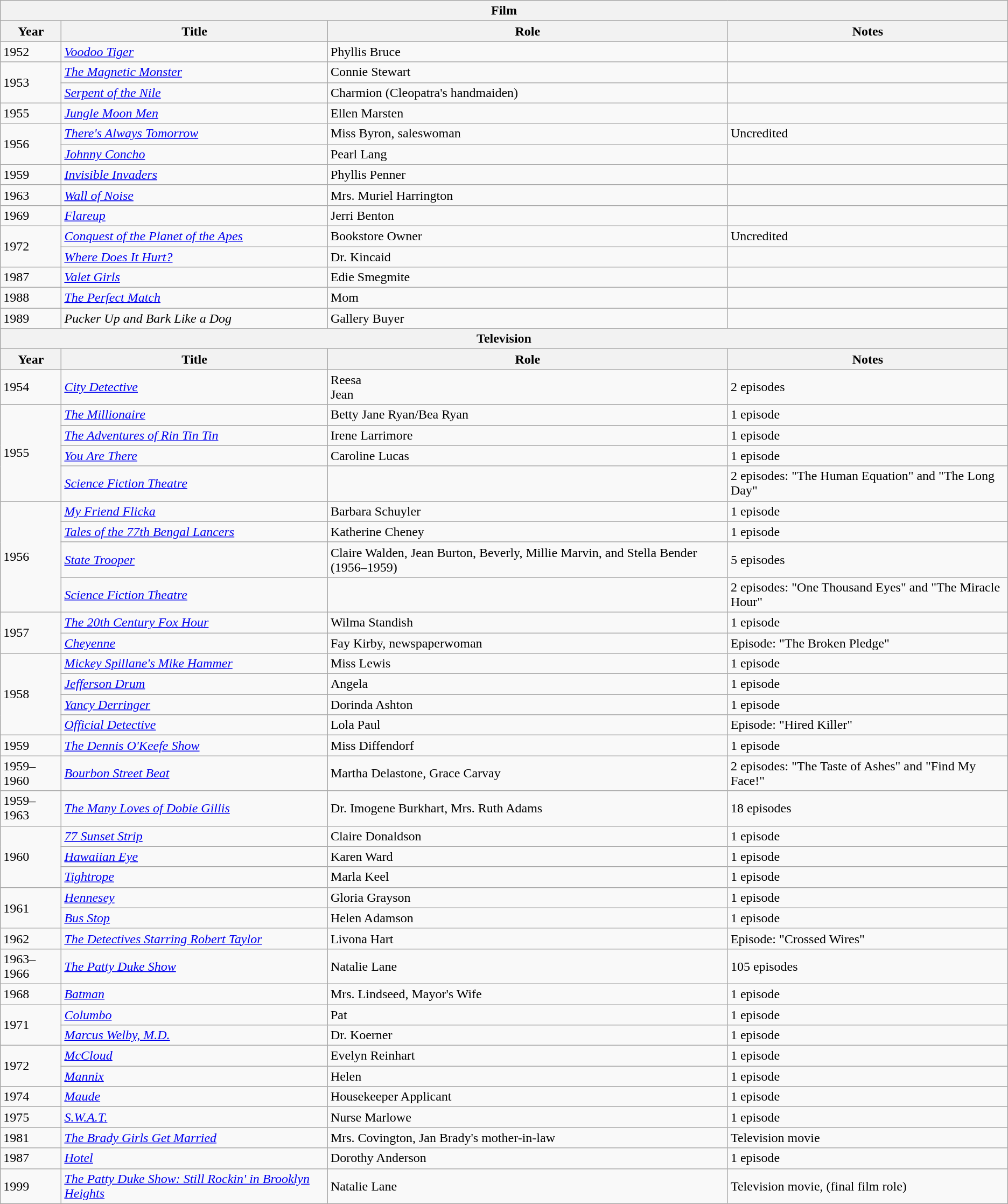<table class="wikitable">
<tr align="center">
<th colspan=4>Film</th>
</tr>
<tr align="center">
<th>Year</th>
<th>Title</th>
<th>Role</th>
<th>Notes</th>
</tr>
<tr>
<td>1952</td>
<td><em><a href='#'>Voodoo Tiger</a></em></td>
<td>Phyllis Bruce</td>
<td></td>
</tr>
<tr>
<td rowspan=2>1953</td>
<td><em><a href='#'>The Magnetic Monster</a></em></td>
<td>Connie Stewart</td>
<td></td>
</tr>
<tr>
<td><em><a href='#'>Serpent of the Nile</a></em></td>
<td>Charmion (Cleopatra's handmaiden)</td>
<td></td>
</tr>
<tr>
<td>1955</td>
<td><em><a href='#'>Jungle Moon Men</a></em></td>
<td>Ellen Marsten</td>
<td></td>
</tr>
<tr>
<td rowspan=2>1956</td>
<td><em><a href='#'>There's Always Tomorrow</a></em></td>
<td>Miss Byron, saleswoman</td>
<td>Uncredited</td>
</tr>
<tr>
<td><em><a href='#'>Johnny Concho</a></em></td>
<td>Pearl Lang</td>
<td></td>
</tr>
<tr>
<td>1959</td>
<td><em><a href='#'>Invisible Invaders</a></em></td>
<td>Phyllis Penner</td>
<td></td>
</tr>
<tr>
<td>1963</td>
<td><em><a href='#'>Wall of Noise</a></em></td>
<td>Mrs. Muriel Harrington</td>
<td></td>
</tr>
<tr>
<td>1969</td>
<td><em><a href='#'>Flareup</a></em></td>
<td>Jerri Benton</td>
<td></td>
</tr>
<tr>
<td rowspan=2>1972</td>
<td><em><a href='#'>Conquest of the Planet of the Apes</a></em></td>
<td>Bookstore Owner</td>
<td>Uncredited</td>
</tr>
<tr>
<td><em><a href='#'>Where Does It Hurt?</a></em></td>
<td>Dr. Kincaid</td>
<td></td>
</tr>
<tr>
<td>1987</td>
<td><em><a href='#'>Valet Girls</a></em></td>
<td>Edie Smegmite</td>
<td></td>
</tr>
<tr>
<td>1988</td>
<td><em><a href='#'>The Perfect Match</a></em></td>
<td>Mom</td>
<td></td>
</tr>
<tr>
<td>1989</td>
<td><em>Pucker Up and Bark Like a Dog</em></td>
<td>Gallery Buyer</td>
<td></td>
</tr>
<tr align="center">
<th colspan=4>Television</th>
</tr>
<tr align="center">
<th>Year</th>
<th>Title</th>
<th>Role</th>
<th>Notes</th>
</tr>
<tr>
<td>1954</td>
<td><em><a href='#'>City Detective</a></em></td>
<td>Reesa<br>Jean</td>
<td>2 episodes</td>
</tr>
<tr>
<td rowspan=4>1955</td>
<td><em><a href='#'>The Millionaire</a></em></td>
<td>Betty Jane Ryan/Bea Ryan</td>
<td>1 episode</td>
</tr>
<tr>
<td><em><a href='#'>The Adventures of Rin Tin Tin</a></em></td>
<td>Irene Larrimore</td>
<td>1 episode</td>
</tr>
<tr>
<td><em><a href='#'>You Are There</a></em></td>
<td>Caroline Lucas</td>
<td>1 episode</td>
</tr>
<tr>
<td><em><a href='#'>Science Fiction Theatre</a></em></td>
<td></td>
<td>2 episodes: "The Human Equation" and "The Long Day"</td>
</tr>
<tr>
<td rowspan=4>1956</td>
<td><em><a href='#'>My Friend Flicka</a></em></td>
<td>Barbara Schuyler</td>
<td>1 episode</td>
</tr>
<tr>
<td><em><a href='#'>Tales of the 77th Bengal Lancers</a></em></td>
<td>Katherine Cheney</td>
<td>1 episode</td>
</tr>
<tr>
<td><em><a href='#'>State Trooper</a></em></td>
<td>Claire Walden, Jean Burton, Beverly, Millie Marvin, and   Stella Bender (1956–1959)</td>
<td>5 episodes</td>
</tr>
<tr>
<td><em><a href='#'>Science Fiction Theatre</a></em></td>
<td></td>
<td>2 episodes: "One Thousand Eyes" and "The Miracle Hour"</td>
</tr>
<tr>
<td rowspan=2>1957</td>
<td><em><a href='#'>The 20th Century Fox Hour</a></em></td>
<td>Wilma Standish</td>
<td>1 episode</td>
</tr>
<tr>
<td><em><a href='#'>Cheyenne</a></em></td>
<td>Fay Kirby, newspaperwoman</td>
<td>Episode: "The Broken Pledge"</td>
</tr>
<tr>
<td rowspan=4>1958</td>
<td><em><a href='#'>Mickey Spillane's Mike Hammer</a></em></td>
<td>Miss Lewis</td>
<td>1 episode</td>
</tr>
<tr>
<td><em><a href='#'>Jefferson Drum</a></em></td>
<td>Angela</td>
<td>1 episode</td>
</tr>
<tr>
<td><em><a href='#'>Yancy Derringer</a></em></td>
<td>Dorinda Ashton</td>
<td>1 episode</td>
</tr>
<tr>
<td><em><a href='#'>Official Detective</a></em></td>
<td>Lola Paul</td>
<td>Episode: "Hired Killer"</td>
</tr>
<tr>
<td>1959</td>
<td><em><a href='#'>The Dennis O'Keefe Show</a></em></td>
<td>Miss Diffendorf</td>
<td>1 episode</td>
</tr>
<tr>
<td>1959–1960</td>
<td><em><a href='#'>Bourbon Street Beat</a></em></td>
<td>Martha Delastone, Grace Carvay</td>
<td>2 episodes: "The Taste of Ashes" and "Find My Face!"</td>
</tr>
<tr>
<td>1959–1963</td>
<td><em><a href='#'>The Many Loves of Dobie Gillis</a></em></td>
<td>Dr. Imogene Burkhart, Mrs. Ruth Adams</td>
<td>18 episodes</td>
</tr>
<tr>
<td rowspan=3>1960</td>
<td><em><a href='#'>77 Sunset Strip</a></em></td>
<td>Claire Donaldson</td>
<td>1 episode</td>
</tr>
<tr>
<td><em><a href='#'>Hawaiian Eye</a></em></td>
<td>Karen Ward</td>
<td>1 episode</td>
</tr>
<tr>
<td><em><a href='#'>Tightrope</a></em></td>
<td>Marla Keel</td>
<td>1 episode</td>
</tr>
<tr>
<td rowspan=2>1961</td>
<td><em><a href='#'>Hennesey</a></em></td>
<td>Gloria Grayson</td>
<td>1 episode</td>
</tr>
<tr>
<td><em><a href='#'>Bus Stop</a></em></td>
<td>Helen Adamson</td>
<td>1 episode</td>
</tr>
<tr>
<td>1962</td>
<td><em><a href='#'>The Detectives Starring Robert Taylor</a></em></td>
<td>Livona Hart</td>
<td>Episode: "Crossed Wires"</td>
</tr>
<tr>
<td>1963–1966</td>
<td><em><a href='#'>The Patty Duke Show</a></em></td>
<td>Natalie Lane</td>
<td>105 episodes</td>
</tr>
<tr>
<td>1968</td>
<td><em><a href='#'>Batman</a></em></td>
<td>Mrs. Lindseed, Mayor's Wife</td>
<td>1 episode</td>
</tr>
<tr>
<td rowspan=2>1971</td>
<td><em><a href='#'>Columbo</a></em></td>
<td>Pat</td>
<td>1 episode</td>
</tr>
<tr>
<td><em><a href='#'>Marcus Welby, M.D.</a></em></td>
<td>Dr. Koerner</td>
<td>1 episode</td>
</tr>
<tr>
<td rowspan=2>1972</td>
<td><em><a href='#'>McCloud</a></em></td>
<td>Evelyn Reinhart</td>
<td>1 episode</td>
</tr>
<tr>
<td><em><a href='#'>Mannix</a></em></td>
<td>Helen</td>
<td>1 episode</td>
</tr>
<tr>
<td>1974</td>
<td><em><a href='#'>Maude</a></em></td>
<td>Housekeeper Applicant</td>
<td>1 episode</td>
</tr>
<tr>
<td>1975</td>
<td><em><a href='#'>S.W.A.T.</a></em></td>
<td>Nurse Marlowe</td>
<td>1 episode</td>
</tr>
<tr>
<td>1981</td>
<td><em><a href='#'>The Brady Girls Get Married</a></em></td>
<td>Mrs. Covington, Jan Brady's mother-in-law</td>
<td>Television movie</td>
</tr>
<tr>
<td>1987</td>
<td><em><a href='#'>Hotel</a></em></td>
<td>Dorothy Anderson</td>
<td>1 episode</td>
</tr>
<tr>
<td>1999</td>
<td><em><a href='#'>The Patty Duke Show: Still Rockin' in Brooklyn Heights</a></em></td>
<td>Natalie Lane</td>
<td>Television movie, (final film role)</td>
</tr>
</table>
